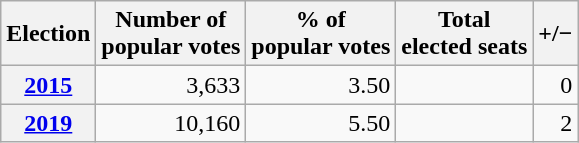<table class="wikitable" style="text-align: right;">
<tr align = "center">
<th>Election</th>
<th>Number of<br>popular votes</th>
<th>% of<br>popular votes</th>
<th>Total<br>elected seats</th>
<th>+/−</th>
</tr>
<tr>
<th><a href='#'>2015</a></th>
<td>3,633</td>
<td>3.50</td>
<td></td>
<td>0</td>
</tr>
<tr>
<th><a href='#'>2019</a></th>
<td>10,160</td>
<td>5.50</td>
<td></td>
<td>2</td>
</tr>
</table>
